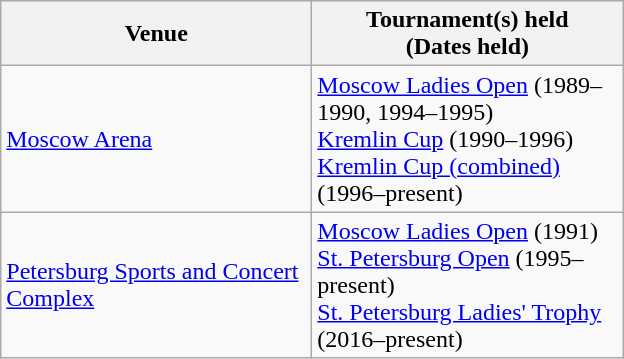<table class=wikitable>
<tr>
<th width=200>Venue</th>
<th width=200>Tournament(s) held<br>(Dates held)</th>
</tr>
<tr>
<td><a href='#'>Moscow Arena</a></td>
<td><a href='#'>Moscow Ladies Open</a> (1989–1990, 1994–1995)<br><a href='#'>Kremlin Cup</a> (1990–1996)<br><a href='#'>Kremlin Cup (combined)</a> (1996–present)</td>
</tr>
<tr>
<td><a href='#'>Petersburg Sports and Concert Complex</a></td>
<td><a href='#'>Moscow Ladies Open</a> (1991)<br><a href='#'>St. Petersburg Open</a> (1995–present)<br><a href='#'>St. Petersburg Ladies' Trophy</a> (2016–present)</td>
</tr>
</table>
